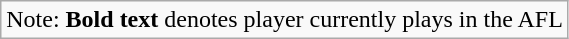<table class="wikitable">
<tr>
<td>Note: <strong>Bold text</strong> denotes player currently plays in the AFL</td>
</tr>
</table>
